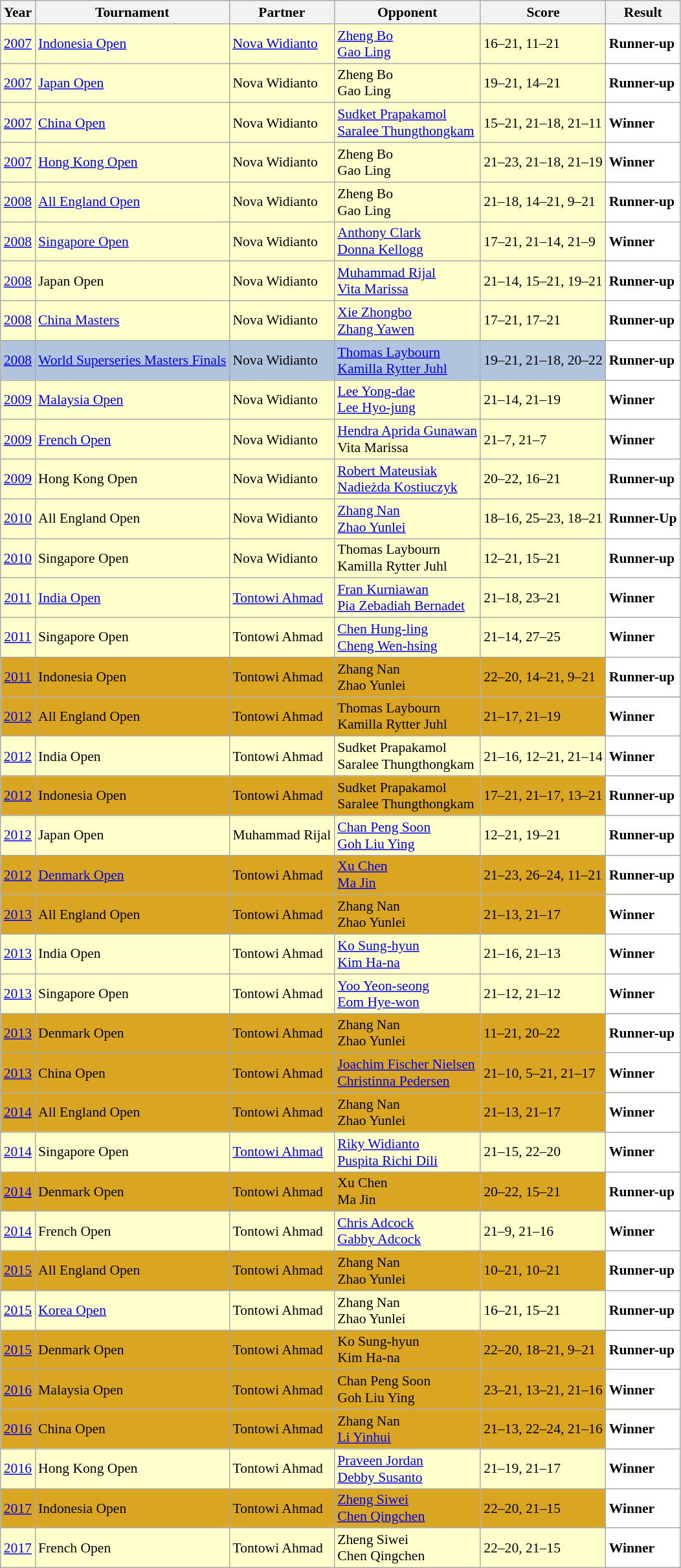<table class="sortable wikitable" style="font-size: 90%">
<tr>
<th>Year</th>
<th>Tournament</th>
<th>Partner</th>
<th>Opponent</th>
<th>Score</th>
<th>Result</th>
</tr>
<tr style="background:#ffffcc">
<td align="center"><a href='#'>2007</a></td>
<td align="left"><a href='#'>Indonesia Open</a></td>
<td align="left"> <a href='#'>Nova Widianto</a></td>
<td align="left"> <a href='#'>Zheng Bo</a> <br>  <a href='#'>Gao Ling</a></td>
<td align="left">16–21, 11–21</td>
<td style="text-align:left; background:white"> <strong>Runner-up</strong></td>
</tr>
<tr style="background:#ffffcc">
<td align="center"><a href='#'>2007</a></td>
<td align="left"><a href='#'>Japan Open</a></td>
<td align="left"> Nova Widianto</td>
<td align="left"> Zheng Bo <br>  Gao Ling</td>
<td align="left">19–21, 14–21</td>
<td style="text-align:left; background:white"> <strong>Runner-up</strong></td>
</tr>
<tr style="background:#ffffcc">
<td align="center"><a href='#'>2007</a></td>
<td align="left"><a href='#'>China Open</a></td>
<td align="left"> Nova Widianto</td>
<td align="left"> <a href='#'>Sudket Prapakamol</a> <br>  <a href='#'>Saralee Thungthongkam</a></td>
<td align="left">15–21, 21–18, 21–11</td>
<td style="text-align:left; background:white"> <strong>Winner</strong></td>
</tr>
<tr style="background:#ffffcc">
<td align="center"><a href='#'>2007</a></td>
<td align="left"><a href='#'>Hong Kong Open</a></td>
<td align="left"> Nova Widianto</td>
<td align="left"> Zheng Bo <br>  Gao Ling</td>
<td align="left">21–23, 21–18, 21–19</td>
<td style="text-align:left; background:white"> <strong>Winner</strong></td>
</tr>
<tr style="background:#ffffcc">
<td align="center"><a href='#'>2008</a></td>
<td align="left"><a href='#'>All England Open</a></td>
<td align="left"> Nova Widianto</td>
<td align="left"> Zheng Bo <br>  Gao Ling</td>
<td align="left">21–18, 14–21, 9–21</td>
<td style="text-align:left; background:white"> <strong>Runner-up</strong></td>
</tr>
<tr style="background:#ffffcc">
<td align="center"><a href='#'>2008</a></td>
<td align="left"><a href='#'>Singapore Open</a></td>
<td align="left"> Nova Widianto</td>
<td align="left"> <a href='#'>Anthony Clark</a> <br>  <a href='#'>Donna Kellogg</a></td>
<td align="left">17–21, 21–14, 21–9</td>
<td style="text-align:left; background:white"> <strong>Winner</strong></td>
</tr>
<tr style="background:#ffffcc">
<td align="center"><a href='#'>2008</a></td>
<td align="left">Japan Open</td>
<td align="left"> Nova Widianto</td>
<td align="left"> <a href='#'>Muhammad Rijal</a> <br>  <a href='#'>Vita Marissa</a></td>
<td align="left">21–14, 15–21, 19–21</td>
<td style="text-align:left; background:white"> <strong>Runner-up</strong></td>
</tr>
<tr style="background:#ffffcc">
<td align="center"><a href='#'>2008</a></td>
<td align="left"><a href='#'>China Masters</a></td>
<td align="left"> Nova Widianto</td>
<td align="left"> <a href='#'>Xie Zhongbo</a> <br>  <a href='#'>Zhang Yawen</a></td>
<td align="left">17–21, 17–21</td>
<td style="text-align:left; background:white"> <strong>Runner-up</strong></td>
</tr>
<tr style="background:#B0C4DE">
<td align="center"><a href='#'>2008</a></td>
<td align="left"><a href='#'>World Superseries Masters Finals</a></td>
<td align="left"> Nova Widianto</td>
<td align="left"> <a href='#'>Thomas Laybourn</a> <br>  <a href='#'>Kamilla Rytter Juhl</a></td>
<td align="left">19–21, 21–18, 20–22</td>
<td style="text-align:left; background:white"> <strong>Runner-up</strong></td>
</tr>
<tr style="background:#ffffcc">
<td align="center"><a href='#'>2009</a></td>
<td align="left"><a href='#'>Malaysia Open</a></td>
<td align="left"> Nova Widianto</td>
<td align="left"> <a href='#'>Lee Yong-dae</a> <br>  <a href='#'>Lee Hyo-jung</a></td>
<td align="left">21–14, 21–19</td>
<td style="text-align:left; background:white"> <strong>Winner</strong></td>
</tr>
<tr style="background:#ffffcc">
<td align="center"><a href='#'>2009</a></td>
<td align="left"><a href='#'>French Open</a></td>
<td align="left"> Nova Widianto</td>
<td align="left"> <a href='#'>Hendra Aprida Gunawan</a> <br>  Vita Marissa</td>
<td align="left">21–7, 21–7</td>
<td style="text-align:left; background:white"> <strong>Winner</strong></td>
</tr>
<tr style="background:#ffffcc">
<td align="center"><a href='#'>2009</a></td>
<td align="left">Hong Kong Open</td>
<td align="left"> Nova Widianto</td>
<td align="left"> <a href='#'>Robert Mateusiak</a> <br>  <a href='#'>Nadieżda Kostiuczyk</a></td>
<td align="left">20–22, 16–21</td>
<td style="text-align:left; background:white"> <strong>Runner-up</strong></td>
</tr>
<tr style="background:#ffffcc">
<td align="center"><a href='#'>2010</a></td>
<td align="left">All England Open</td>
<td align="left"> Nova Widianto</td>
<td align="left"> <a href='#'>Zhang Nan</a> <br>  <a href='#'>Zhao Yunlei</a></td>
<td align="left">18–16, 25–23, 18–21</td>
<td style="text-align:left; background:white"> <strong>Runner-Up</strong></td>
</tr>
<tr style="background:#ffffcc">
<td align="center"><a href='#'>2010</a></td>
<td align="left">Singapore Open</td>
<td align="left"> Nova Widianto</td>
<td align="left"> Thomas Laybourn <br>  Kamilla Rytter Juhl</td>
<td align="left">12–21, 15–21</td>
<td style="text-align:left; background:white"> <strong>Runner-up</strong></td>
</tr>
<tr style="background:#ffffcc">
<td align="center"><a href='#'>2011</a></td>
<td align="left"><a href='#'>India Open</a></td>
<td align="left"> <a href='#'>Tontowi Ahmad</a></td>
<td align="left"> <a href='#'>Fran Kurniawan</a> <br>  <a href='#'>Pia Zebadiah Bernadet</a></td>
<td align="left">21–18, 23–21</td>
<td style="text-align:left; background:white"> <strong>Winner</strong></td>
</tr>
<tr style="background:#ffffcc">
<td align="center"><a href='#'>2011</a></td>
<td align="left">Singapore Open</td>
<td align="left"> Tontowi Ahmad</td>
<td align="left"> <a href='#'>Chen Hung-ling</a> <br>  <a href='#'>Cheng Wen-hsing</a></td>
<td align="left">21–14, 27–25</td>
<td style="text-align:left; background:white"> <strong>Winner</strong></td>
</tr>
<tr style="background:#DAA520">
<td align="center"><a href='#'>2011</a></td>
<td align="left">Indonesia Open</td>
<td align="left"> Tontowi Ahmad</td>
<td align="left"> Zhang Nan <br>  Zhao Yunlei</td>
<td align="left">22–20, 14–21, 9–21</td>
<td style="text-align:left; background:white"> <strong>Runner-up</strong></td>
</tr>
<tr style="background:#DAA520">
<td align="center"><a href='#'>2012</a></td>
<td align="left">All England Open</td>
<td align="left"> Tontowi Ahmad</td>
<td align="left"> Thomas Laybourn <br>  Kamilla Rytter Juhl</td>
<td align="left">21–17, 21–19</td>
<td style="text-align:left; background:white"> <strong>Winner</strong></td>
</tr>
<tr style="background:#ffffcc">
<td align="center"><a href='#'>2012</a></td>
<td align="left">India Open</td>
<td align="left"> Tontowi Ahmad</td>
<td align="left"> Sudket Prapakamol <br>  Saralee Thungthongkam</td>
<td align="left">21–16, 12–21, 21–14</td>
<td style="text-align:left; background:white"> <strong>Winner</strong></td>
</tr>
<tr style="background:#DAA520">
<td align="center"><a href='#'>2012</a></td>
<td align="left">Indonesia Open</td>
<td align="left"> Tontowi Ahmad</td>
<td align="left"> Sudket Prapakamol <br>  Saralee Thungthongkam</td>
<td align="left">17–21, 21–17, 13–21</td>
<td style="text-align:left; background:white"> <strong>Runner-up</strong></td>
</tr>
<tr style="background:#ffffcc">
<td align="center"><a href='#'>2012</a></td>
<td align="left">Japan Open</td>
<td align="left"> Muhammad Rijal</td>
<td align="left"> <a href='#'>Chan Peng Soon</a> <br>  <a href='#'>Goh Liu Ying</a></td>
<td align="left">12–21, 19–21</td>
<td style="text-align:left; background:white"> <strong>Runner-up</strong></td>
</tr>
<tr style="background:#DAA520">
<td align="center"><a href='#'>2012</a></td>
<td align="left"><a href='#'>Denmark Open</a></td>
<td align="left"> Tontowi Ahmad</td>
<td align="left"> <a href='#'>Xu Chen</a> <br>  <a href='#'>Ma Jin</a></td>
<td align="left">21–23, 26–24, 11–21</td>
<td style="text-align:left; background:white"> <strong>Runner-up</strong></td>
</tr>
<tr style="background:#DAA520">
<td align="center"><a href='#'>2013</a></td>
<td align="left">All England Open</td>
<td align="left"> Tontowi Ahmad</td>
<td align="left"> Zhang Nan <br>  Zhao Yunlei</td>
<td align="left">21–13, 21–17</td>
<td style="text-align:left; background:white"> <strong>Winner</strong></td>
</tr>
<tr style="background:#ffffcc">
<td align="center"><a href='#'>2013</a></td>
<td align="left">India Open</td>
<td align="left"> Tontowi Ahmad</td>
<td align="left"> <a href='#'>Ko Sung-hyun</a> <br>  <a href='#'>Kim Ha-na</a></td>
<td align="left">21–16, 21–13</td>
<td style="text-align:left; background:white"> <strong>Winner</strong></td>
</tr>
<tr style="background:#ffffcc">
<td align="center"><a href='#'>2013</a></td>
<td align="left">Singapore Open</td>
<td align="left"> Tontowi Ahmad</td>
<td align="left"> <a href='#'>Yoo Yeon-seong</a> <br>  <a href='#'>Eom Hye-won</a></td>
<td align="left">21–12, 21–12</td>
<td style="text-align:left; background:white"> <strong>Winner</strong></td>
</tr>
<tr style="background:#DAA520">
<td align="center"><a href='#'>2013</a></td>
<td align="left">Denmark Open</td>
<td align="left"> Tontowi Ahmad</td>
<td align="left"> Zhang Nan <br>  Zhao Yunlei</td>
<td align="left">11–21, 20–22</td>
<td style="text-align:left; background:white"> <strong>Runner-up</strong></td>
</tr>
<tr style="background:#DAA520">
<td align="center"><a href='#'>2013</a></td>
<td align="left">China Open</td>
<td align="left"> Tontowi Ahmad</td>
<td align="left"> <a href='#'>Joachim Fischer Nielsen</a> <br>  <a href='#'>Christinna Pedersen</a></td>
<td align="left">21–10, 5–21, 21–17</td>
<td style="text-align:left; background:white"> <strong>Winner</strong></td>
</tr>
<tr style="background:#DAA520">
<td align="center"><a href='#'>2014</a></td>
<td align="left">All England Open</td>
<td align="left"> Tontowi Ahmad</td>
<td align="left"> Zhang Nan <br>  Zhao Yunlei</td>
<td align="left">21–13, 21–17</td>
<td style="text-align:left; background:white"> <strong>Winner</strong></td>
</tr>
<tr style="background:#ffffcc">
<td align="center"><a href='#'>2014</a></td>
<td align="left">Singapore Open</td>
<td align="left"> <a href='#'>Tontowi Ahmad</a></td>
<td align="left"> <a href='#'>Riky Widianto</a> <br>  <a href='#'>Puspita Richi Dili</a></td>
<td align="left">21–15, 22–20</td>
<td style="text-align:left; background:white"> <strong>Winner</strong></td>
</tr>
<tr style="background:#DAA520">
<td align="center"><a href='#'>2014</a></td>
<td align="left">Denmark Open</td>
<td align="left"> Tontowi Ahmad</td>
<td align="left"> Xu Chen <br>  Ma Jin</td>
<td align="left">20–22, 15–21</td>
<td style="text-align:left; background:white"> <strong>Runner-up</strong></td>
</tr>
<tr style="background:#ffffcc">
<td align="center"><a href='#'>2014</a></td>
<td align="left">French Open</td>
<td align="left"> Tontowi Ahmad</td>
<td align="left"> <a href='#'>Chris Adcock</a> <br>  <a href='#'>Gabby Adcock</a></td>
<td align="left">21–9, 21–16</td>
<td style="text-align:left; background:white"> <strong>Winner</strong></td>
</tr>
<tr style="background:#DAA520">
<td align="center"><a href='#'>2015</a></td>
<td align="left">All England Open</td>
<td align="left"> Tontowi Ahmad</td>
<td align="left"> Zhang Nan <br>  Zhao Yunlei</td>
<td align="left">10–21, 10–21</td>
<td style="text-align:left; background:white"> <strong>Runner-up</strong></td>
</tr>
<tr style="background:#FFFFCC">
<td align="center"><a href='#'>2015</a></td>
<td align="left"><a href='#'>Korea Open</a></td>
<td align="left"> Tontowi Ahmad</td>
<td align="left"> Zhang Nan <br>  Zhao Yunlei</td>
<td align="left">16–21, 15–21</td>
<td style="text-align:left; background:white"> <strong>Runner-up</strong></td>
</tr>
<tr style="background:#DAA520">
<td align="center"><a href='#'>2015</a></td>
<td align="left">Denmark Open</td>
<td align="left"> Tontowi Ahmad</td>
<td align="left"> Ko Sung-hyun <br>  Kim Ha-na</td>
<td align="left">22–20, 18–21, 9–21</td>
<td style="text-align:left; background:white"> <strong>Runner-up</strong></td>
</tr>
<tr style="background:#DAA520">
<td align="center"><a href='#'>2016</a></td>
<td align="left">Malaysia Open</td>
<td align="left"> Tontowi Ahmad</td>
<td align="left"> Chan Peng Soon <br>  Goh Liu Ying</td>
<td align="left">23–21, 13–21, 21–16</td>
<td style="text-align:left; background:white"> <strong>Winner</strong></td>
</tr>
<tr style="background:#DAA520">
<td align="center"><a href='#'>2016</a></td>
<td align="left">China Open</td>
<td align="left"> Tontowi Ahmad</td>
<td align="left"> Zhang Nan <br>  <a href='#'>Li Yinhui</a></td>
<td align="left">21–13, 22–24, 21–16</td>
<td style="text-align:left; background:white"> <strong>Winner</strong></td>
</tr>
<tr style="background:#FFFFCC">
<td align="center"><a href='#'>2016</a></td>
<td align="left">Hong Kong Open</td>
<td align="left"> Tontowi Ahmad</td>
<td align="left"> <a href='#'>Praveen Jordan</a> <br>  <a href='#'>Debby Susanto</a></td>
<td align="left">21–19, 21–17</td>
<td style="text-align:left; background:white"> <strong>Winner</strong></td>
</tr>
<tr style="background:#DAA520">
<td align="center"><a href='#'>2017</a></td>
<td align="left">Indonesia Open</td>
<td align="left"> Tontowi Ahmad</td>
<td align="left"> <a href='#'>Zheng Siwei</a> <br>  <a href='#'>Chen Qingchen</a></td>
<td align="left">22–20, 21–15</td>
<td style="text-align:left; background:white"> <strong>Winner</strong></td>
</tr>
<tr style="background:#ffffcc">
<td align="center"><a href='#'>2017</a></td>
<td align="left">French Open</td>
<td align="left"> Tontowi Ahmad</td>
<td align="left"> Zheng Siwei <br>  Chen Qingchen</td>
<td align="left">22–20, 21–15</td>
<td style="text-align:left; background:white"> <strong>Winner</strong></td>
</tr>
</table>
